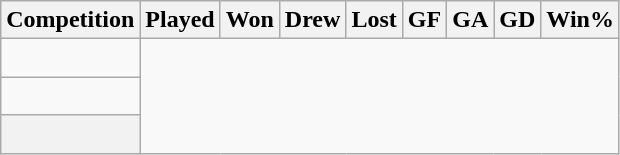<table class="wikitable sortable" style="text-align: center;">
<tr>
<th>Competition</th>
<th>Played</th>
<th>Won</th>
<th>Drew</th>
<th>Lost</th>
<th>GF</th>
<th>GA</th>
<th>GD</th>
<th>Win%</th>
</tr>
<tr>
<td align=left><br></td>
</tr>
<tr>
<td align=left><br></td>
</tr>
<tr class="sortbottom">
<th><br></th>
</tr>
</table>
